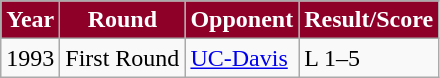<table class="wikitable">
<tr>
<th style="background:#8e0028; color:white;">Year</th>
<th style="background:#8e0028; color:white;">Round</th>
<th style="background:#8e0028; color:white;">Opponent</th>
<th style="background:#8e0028; color:white;">Result/Score</th>
</tr>
<tr>
<td>1993</td>
<td>First Round</td>
<td><a href='#'>UC-Davis</a></td>
<td>L 1–5</td>
</tr>
</table>
